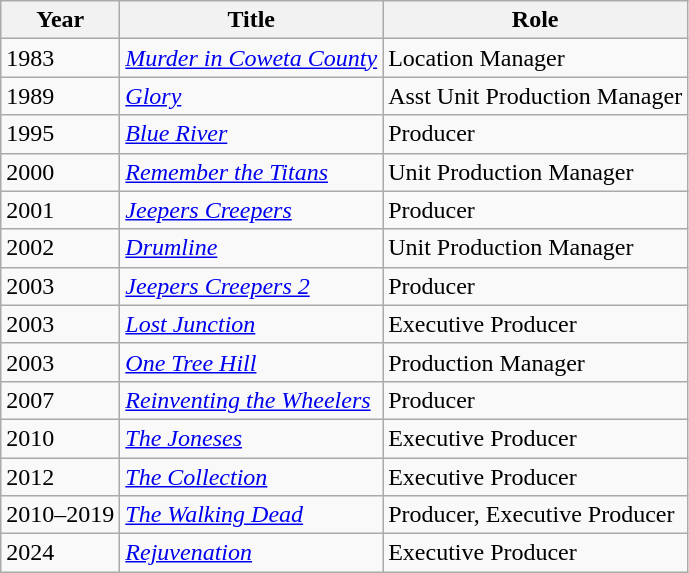<table class="wikitable sortable">
<tr>
<th>Year</th>
<th>Title</th>
<th>Role</th>
</tr>
<tr>
<td>1983</td>
<td><em><a href='#'>Murder in Coweta County</a></em></td>
<td>Location Manager</td>
</tr>
<tr>
<td>1989</td>
<td><em><a href='#'>Glory</a></em></td>
<td>Asst Unit Production Manager</td>
</tr>
<tr>
<td>1995</td>
<td><em><a href='#'>Blue River</a></em></td>
<td>Producer</td>
</tr>
<tr>
<td>2000</td>
<td><em><a href='#'>Remember the Titans</a></em></td>
<td>Unit Production Manager</td>
</tr>
<tr>
<td>2001</td>
<td><em><a href='#'>Jeepers Creepers</a></em></td>
<td>Producer</td>
</tr>
<tr>
<td>2002</td>
<td><em><a href='#'>Drumline</a></em></td>
<td>Unit Production Manager</td>
</tr>
<tr>
<td>2003</td>
<td><em><a href='#'>Jeepers Creepers 2</a></em></td>
<td>Producer</td>
</tr>
<tr>
<td>2003</td>
<td><em><a href='#'>Lost Junction</a></em></td>
<td>Executive Producer</td>
</tr>
<tr>
<td>2003</td>
<td><em><a href='#'>One Tree Hill</a></em></td>
<td>Production Manager</td>
</tr>
<tr>
<td>2007</td>
<td><em><a href='#'>Reinventing the Wheelers</a></em></td>
<td>Producer</td>
</tr>
<tr>
<td>2010</td>
<td><em><a href='#'>The Joneses</a></em></td>
<td>Executive Producer</td>
</tr>
<tr>
<td>2012</td>
<td><em><a href='#'>The Collection</a></em></td>
<td>Executive Producer</td>
</tr>
<tr>
<td>2010–2019</td>
<td><em><a href='#'>The Walking Dead</a></em></td>
<td>Producer, Executive Producer</td>
</tr>
<tr>
<td>2024</td>
<td><em><a href='#'>Rejuvenation</a></em></td>
<td>Executive Producer</td>
</tr>
</table>
